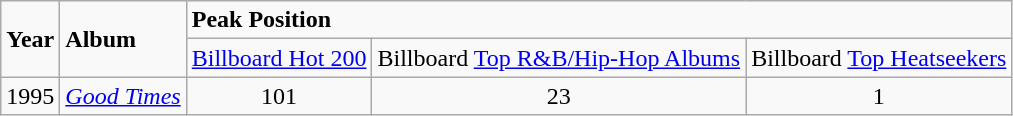<table class="wikitable">
<tr>
<td rowspan="2"><strong>Year</strong></td>
<td rowspan="2"><strong>Album</strong></td>
<td colspan="3"><strong>Peak Position</strong></td>
</tr>
<tr>
<td><a href='#'>Billboard Hot 200</a></td>
<td>Billboard <a href='#'>Top R&B/Hip-Hop Albums</a></td>
<td>Billboard <a href='#'>Top Heatseekers</a></td>
</tr>
<tr>
<td rowspan="1">1995</td>
<td><em><a href='#'>Good Times</a></em></td>
<td align="center">101</td>
<td align="center">23</td>
<td align="center">1</td>
</tr>
</table>
